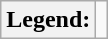<table class="wikitable">
<tr float=center>
<th>Legend:</th>
<td></td>
</tr>
</table>
